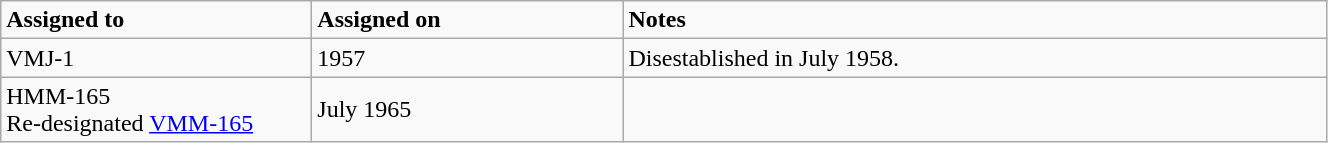<table class="wikitable" style="width: 70%;">
<tr>
<td style="width: 200px;"><strong>Assigned to</strong></td>
<td style="width: 200px;"><strong>Assigned on</strong></td>
<td><strong>Notes</strong></td>
</tr>
<tr>
<td>VMJ-1</td>
<td>1957</td>
<td>Disestablished in July 1958.</td>
</tr>
<tr>
<td>HMM-165<br>Re-designated <a href='#'>VMM-165</a></td>
<td>July 1965</td>
<td></td>
</tr>
</table>
